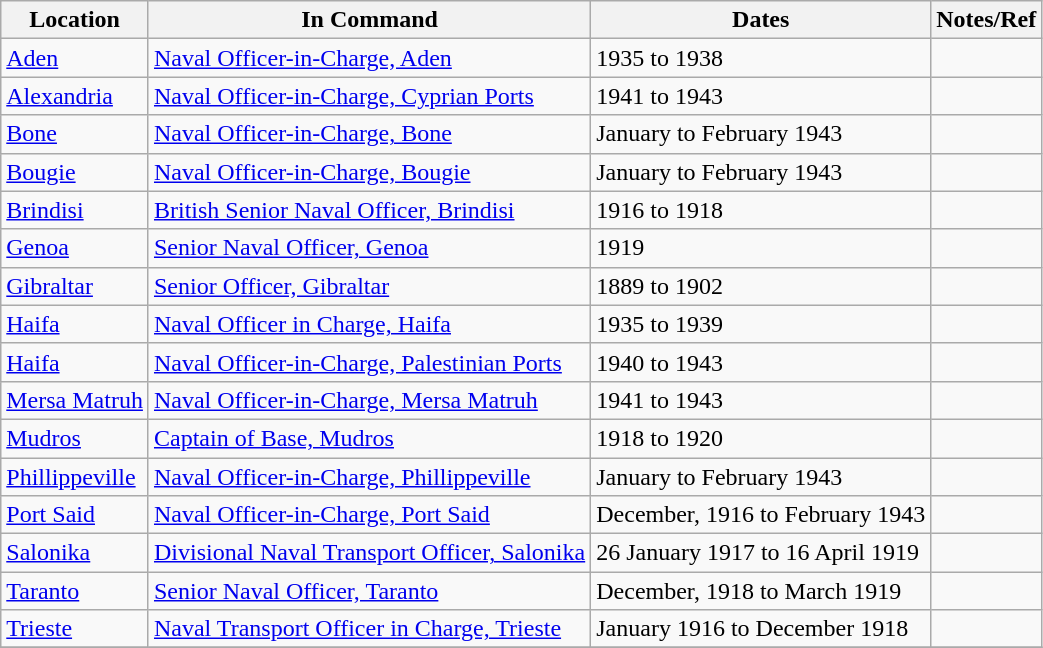<table class="wikitable">
<tr>
<th>Location</th>
<th>In Command</th>
<th>Dates</th>
<th>Notes/Ref</th>
</tr>
<tr>
<td><a href='#'>Aden</a></td>
<td><a href='#'>Naval Officer-in-Charge, Aden</a></td>
<td>1935 to 1938</td>
<td></td>
</tr>
<tr>
<td><a href='#'>Alexandria</a></td>
<td><a href='#'>Naval Officer-in-Charge, Cyprian Ports</a></td>
<td>1941 to 1943</td>
<td></td>
</tr>
<tr>
<td><a href='#'>Bone</a></td>
<td><a href='#'>Naval Officer-in-Charge, Bone</a></td>
<td>January to February 1943</td>
<td></td>
</tr>
<tr>
<td><a href='#'>Bougie</a></td>
<td><a href='#'>Naval Officer-in-Charge, Bougie</a></td>
<td>January to February 1943</td>
<td></td>
</tr>
<tr>
<td><a href='#'>Brindisi</a></td>
<td><a href='#'>British Senior Naval Officer, Brindisi</a></td>
<td>1916 to 1918</td>
<td></td>
</tr>
<tr>
<td><a href='#'>Genoa</a></td>
<td><a href='#'>Senior Naval Officer, Genoa</a></td>
<td>1919</td>
<td></td>
</tr>
<tr>
<td><a href='#'>Gibraltar</a></td>
<td><a href='#'>Senior Officer, Gibraltar</a></td>
<td>1889 to 1902</td>
<td></td>
</tr>
<tr>
<td><a href='#'>Haifa</a></td>
<td><a href='#'>Naval Officer in Charge, Haifa</a></td>
<td>1935 to 1939</td>
<td></td>
</tr>
<tr>
<td><a href='#'>Haifa</a></td>
<td><a href='#'>Naval Officer-in-Charge, Palestinian Ports</a></td>
<td>1940 to 1943</td>
<td></td>
</tr>
<tr>
<td><a href='#'>Mersa Matruh</a></td>
<td><a href='#'>Naval Officer-in-Charge, Mersa Matruh</a></td>
<td>1941 to 1943</td>
<td></td>
</tr>
<tr>
<td><a href='#'>Mudros</a></td>
<td><a href='#'>Captain of Base, Mudros</a></td>
<td>1918 to 1920</td>
<td></td>
</tr>
<tr>
<td><a href='#'>Phillippeville</a></td>
<td><a href='#'>Naval Officer-in-Charge, Phillippeville</a></td>
<td>January to February 1943</td>
<td></td>
</tr>
<tr>
<td><a href='#'>Port Said</a></td>
<td><a href='#'>Naval Officer-in-Charge, Port Said</a></td>
<td>December, 1916 to February 1943</td>
<td></td>
</tr>
<tr>
<td><a href='#'>Salonika</a></td>
<td><a href='#'>Divisional Naval Transport Officer, Salonika</a></td>
<td>26 January 1917 to 16 April 1919</td>
<td></td>
</tr>
<tr>
<td><a href='#'>Taranto</a></td>
<td><a href='#'>Senior Naval Officer, Taranto</a></td>
<td>December, 1918 to March 1919</td>
<td></td>
</tr>
<tr>
<td><a href='#'>Trieste</a></td>
<td><a href='#'>Naval Transport Officer in Charge, Trieste</a></td>
<td>January 1916 to December 1918</td>
<td></td>
</tr>
<tr>
</tr>
</table>
